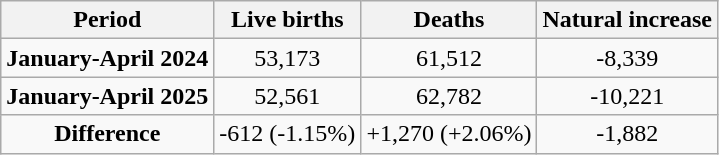<table class="wikitable"  style="text-align:center;">
<tr>
<th>Period</th>
<th>Live births</th>
<th>Deaths</th>
<th>Natural increase</th>
</tr>
<tr>
<td><strong>January-April 2024</strong></td>
<td>53,173</td>
<td>61,512</td>
<td>-8,339</td>
</tr>
<tr>
<td><strong>January-April 2025</strong></td>
<td>52,561</td>
<td>62,782</td>
<td>-10,221</td>
</tr>
<tr>
<td><strong>Difference</strong></td>
<td> -612 (-1.15%)</td>
<td> +1,270 (+2.06%)</td>
<td> -1,882</td>
</tr>
</table>
